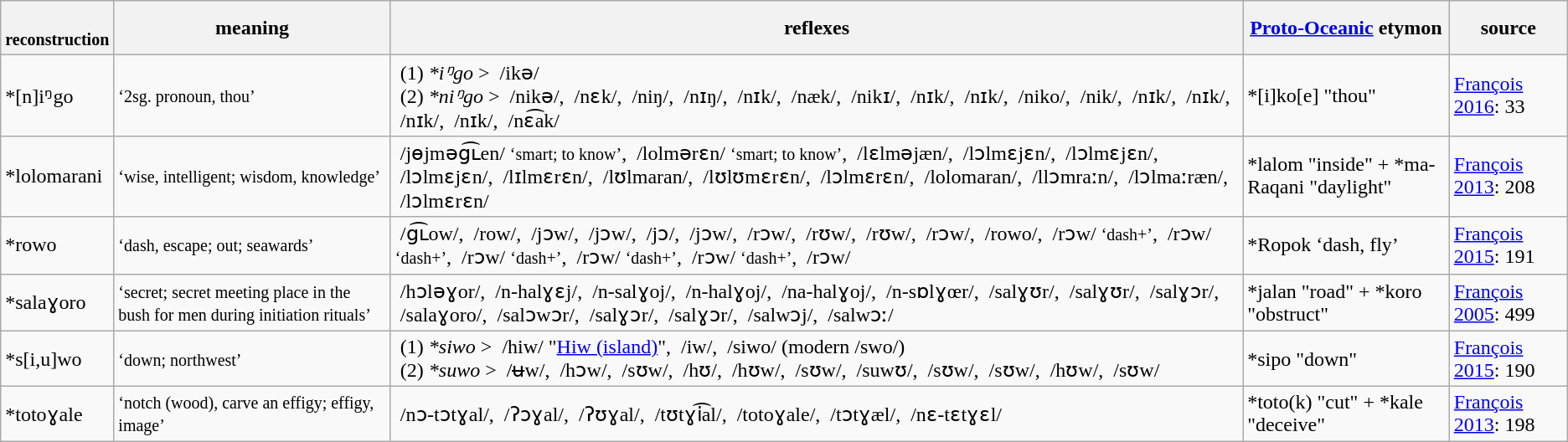<table class="wikitable">
<tr>
<th><small><br>reconstruction</small></th>
<th>meaning</th>
<th>reflexes</th>
<th><a href='#'>Proto-Oceanic</a> etymon</th>
<th>source</th>
</tr>
<tr>
<td>*[n]iᵑgo</td>
<td><small>‘2sg. pronoun, thou’</small></td>
<td> (1) <em>*iᵑgo</em> >  /ikə/<br> (2) <em>*niᵑgo</em> >  /nikə/,  /nɛk/,  /niŋ/,  /nɪŋ/,  /nɪk/,  /næk/,  /nikɪ/,  /nɪk/,  /nɪk/,  /niko/,  /nik/,  /nɪk/,  /nɪk/,  /nɪk/,  /nɪk/,  /nɛ͡ak/</td>
<td>*[i]ko[e] "thou"</td>
<td><a href='#'>François 2016</a>: 33</td>
</tr>
<tr>
<td>*lolomarani</td>
<td><small>‘wise, intelligent; wisdom, knowledge’</small></td>
<td> /jɵjməg͡ʟen/ <small>‘smart; to know’</small>,  /lolmərɛn/ <small>‘smart; to know’</small>,  /lɛlməjæn/,  /lɔlmɛjɛn/,  /lɔlmɛjɛn/,  /lɔlmɛjɛn/,  /lɪlmɛrɛn/,  /lʊlmaran/,  /lʊlʊmɛrɛn/,  /lɔlmɛrɛn/,  /lolomaran/,  /llɔmraːn/,  /lɔlmaːræn/,  /lɔlmɛrɛn/</td>
<td>*lalom "inside" + *ma-Raqani "daylight"</td>
<td><a href='#'>François 2013</a>: 208</td>
</tr>
<tr>
<td>*rowo</td>
<td><small>‘dash, escape; out; seawards’</small></td>
<td> /g͡ʟow/,  /row/,  /jɔw/,  /jɔw/,  /jɔ/,  /jɔw/,  /rɔw/,  /rʊw/,  /rʊw/,  /rɔw/,  /rowo/,  /rɔw/ <small>‘dash+’</small>,  /rɔw/ <small>‘dash+’</small>,  /rɔw/ <small>‘dash+’</small>,  /rɔw/ <small>‘dash+’</small>,  /rɔw/ <small>‘dash+’</small>,  /rɔw/</td>
<td>*Ropok ‘dash, fly’</td>
<td><a href='#'>François 2015</a>: 191</td>
</tr>
<tr>
<td>*salaɣoro</td>
<td><small>‘secret; secret meeting place in the bush for men during initiation rituals’</small></td>
<td> /hɔləɣor/,  /n-halɣɛj/,  /n-salɣoj/,  /n-halɣoj/,  /na-halɣoj/,  /n-sɒlɣœr/,  /salɣʊr/,  /salɣʊr/,  /salɣɔr/,  /salaɣoro/,  /salɔwɔr/,  /salɣɔr/,  /salɣɔr/,  /salwɔj/,  /salwɔː/</td>
<td>*jalan "road" +  *koro "obstruct"</td>
<td><a href='#'>François 2005</a>: 499</td>
</tr>
<tr>
<td>*s[i,u]wo</td>
<td><small>‘down; northwest’</small></td>
<td> (1) <em>*siwo</em> >  /hiw/ "<a href='#'>Hiw (island)</a>",  /iw/,  /siwo/ (modern /swo/)<br> (2) <em>*suwo</em> >  /ʉw/,  /hɔw/,  /sʊw/,  /hʊ/,  /hʊw/,  /sʊw/,  /suwʊ/,  /sʊw/,  /sʊw/,  /hʊw/,  /sʊw/</td>
<td>*sipo "down"</td>
<td><a href='#'>François 2015</a>: 190</td>
</tr>
<tr>
<td>*totoɣale</td>
<td><small>‘notch (wood), carve an effigy; effigy, image’</small></td>
<td> /nɔ-tɔtɣal/,  /ʔɔɣal/,  /ʔʊɣal/,  /tʊtɣi͡al/,  /totoɣale/,  /tɔtɣæl/,  /nɛ-tɛtɣɛl/</td>
<td>*toto(k) "cut" +  *kale "deceive"</td>
<td><a href='#'>François 2013</a>: 198</td>
</tr>
</table>
